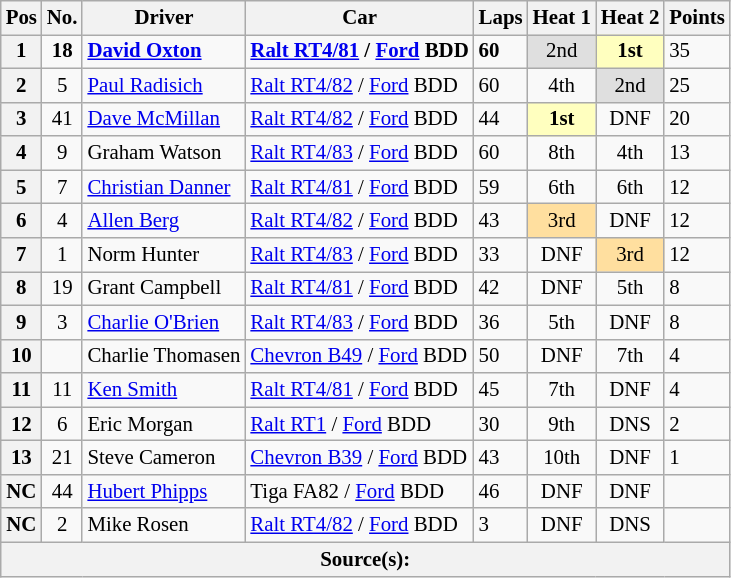<table class="wikitable" style="font-size: 87%;">
<tr>
<th>Pos</th>
<th>No.</th>
<th>Driver</th>
<th>Car</th>
<th>Laps</th>
<th>Heat 1</th>
<th>Heat 2</th>
<th>Points</th>
</tr>
<tr>
<th>1</th>
<td align="center"><strong>18</strong></td>
<td> <strong><a href='#'>David Oxton</a></strong></td>
<td><strong><a href='#'>Ralt RT4/81</a> / <a href='#'>Ford</a> BDD</strong></td>
<td><strong>60</strong></td>
<td style="background:#DFDFDF;" align=center>2nd</td>
<td style="background:#FFFFBF;" align=center><strong>1st</strong></td>
<td>35</td>
</tr>
<tr>
<th>2</th>
<td align="center">5</td>
<td> <a href='#'>Paul Radisich</a></td>
<td><a href='#'>Ralt RT4/82</a> / <a href='#'>Ford</a> BDD</td>
<td>60</td>
<td align=center>4th</td>
<td style="background:#DFDFDF;" align=center>2nd</td>
<td>25</td>
</tr>
<tr>
<th>3</th>
<td align="center">41</td>
<td> <a href='#'>Dave McMillan</a></td>
<td><a href='#'>Ralt RT4/82</a> / <a href='#'>Ford</a> BDD</td>
<td>44</td>
<td style="background:#FFFFBF;" align=center><strong>1st</strong></td>
<td align=center>DNF</td>
<td>20</td>
</tr>
<tr>
<th>4</th>
<td align="center">9</td>
<td> Graham Watson</td>
<td><a href='#'>Ralt RT4/83</a> / <a href='#'>Ford</a> BDD</td>
<td>60</td>
<td align=center>8th</td>
<td align=center>4th</td>
<td>13</td>
</tr>
<tr>
<th>5</th>
<td align="center">7</td>
<td> <a href='#'>Christian Danner</a></td>
<td><a href='#'>Ralt RT4/81</a> / <a href='#'>Ford</a> BDD</td>
<td>59</td>
<td align=center>6th</td>
<td align=center>6th</td>
<td>12</td>
</tr>
<tr>
<th>6</th>
<td align="center">4</td>
<td> <a href='#'>Allen Berg</a></td>
<td><a href='#'>Ralt RT4/82</a> / <a href='#'>Ford</a> BDD</td>
<td>43</td>
<td style="background:#FFDF9F;" align=center>3rd</td>
<td align=center>DNF</td>
<td>12</td>
</tr>
<tr>
<th>7</th>
<td align="center">1</td>
<td> Norm Hunter</td>
<td><a href='#'>Ralt RT4/83</a> / <a href='#'>Ford</a> BDD</td>
<td>33</td>
<td align=center>DNF</td>
<td style="background:#FFDF9F;" align=center>3rd</td>
<td>12</td>
</tr>
<tr>
<th>8</th>
<td align="center">19</td>
<td> Grant Campbell</td>
<td><a href='#'>Ralt RT4/81</a> / <a href='#'>Ford</a> BDD</td>
<td>42</td>
<td align=center>DNF</td>
<td align=center>5th</td>
<td>8</td>
</tr>
<tr>
<th>9</th>
<td align="center">3</td>
<td> <a href='#'>Charlie O'Brien</a></td>
<td><a href='#'>Ralt RT4/83</a> / <a href='#'>Ford</a> BDD</td>
<td>36</td>
<td align=center>5th</td>
<td align=center>DNF</td>
<td>8</td>
</tr>
<tr>
<th>10</th>
<td align="center"></td>
<td> Charlie Thomasen</td>
<td><a href='#'>Chevron B49</a> / <a href='#'>Ford</a> BDD</td>
<td>50</td>
<td align=center>DNF</td>
<td align=center>7th</td>
<td>4</td>
</tr>
<tr>
<th>11</th>
<td align="center">11</td>
<td> <a href='#'>Ken Smith</a></td>
<td><a href='#'>Ralt RT4/81</a> / <a href='#'>Ford</a> BDD</td>
<td>45</td>
<td align=center>7th</td>
<td align=center>DNF</td>
<td>4</td>
</tr>
<tr>
<th>12</th>
<td align="center">6</td>
<td> Eric Morgan</td>
<td><a href='#'>Ralt RT1</a> / <a href='#'>Ford</a> BDD</td>
<td>30</td>
<td align=center>9th</td>
<td align=center>DNS</td>
<td>2</td>
</tr>
<tr>
<th>13</th>
<td align="center">21</td>
<td> Steve Cameron</td>
<td><a href='#'>Chevron B39</a> / <a href='#'>Ford</a> BDD</td>
<td>43</td>
<td align=center>10th</td>
<td align=center>DNF</td>
<td>1</td>
</tr>
<tr>
<th>NC</th>
<td align="center">44</td>
<td> <a href='#'>Hubert Phipps</a></td>
<td>Tiga FA82 / <a href='#'>Ford</a> BDD</td>
<td>46</td>
<td align=center>DNF</td>
<td align=center>DNF</td>
<td></td>
</tr>
<tr>
<th>NC</th>
<td align="center">2</td>
<td> Mike Rosen</td>
<td><a href='#'>Ralt RT4/82</a> / <a href='#'>Ford</a> BDD</td>
<td>3</td>
<td align=center>DNF</td>
<td align=center>DNS</td>
<td></td>
</tr>
<tr>
<th colspan=8>Source(s): </th>
</tr>
</table>
